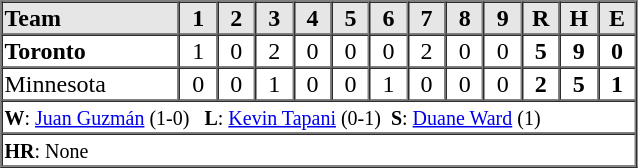<table border=1 cellspacing=0 width=425 style="margin-left:3em;">
<tr style="text-align:center; background-color:#e6e6e6;">
<th align=left width=28%>Team</th>
<th width=6%>1</th>
<th width=6%>2</th>
<th width=6%>3</th>
<th width=6%>4</th>
<th width=6%>5</th>
<th width=6%>6</th>
<th width=6%>7</th>
<th width=6%>8</th>
<th width=6%>9</th>
<th width=6%>R</th>
<th width=6%>H</th>
<th width=6%>E</th>
</tr>
<tr style="text-align:center;">
<td align=left><strong>Toronto</strong></td>
<td>1</td>
<td>0</td>
<td>2</td>
<td>0</td>
<td>0</td>
<td>0</td>
<td>2</td>
<td>0</td>
<td>0</td>
<td><strong>5</strong></td>
<td><strong>9</strong></td>
<td><strong>0</strong></td>
</tr>
<tr style="text-align:center;">
<td align=left>Minnesota</td>
<td>0</td>
<td>0</td>
<td>1</td>
<td>0</td>
<td>0</td>
<td>1</td>
<td>0</td>
<td>0</td>
<td>0</td>
<td><strong>2</strong></td>
<td><strong>5</strong></td>
<td><strong>1</strong></td>
</tr>
<tr style="text-align:left;">
<td colspan=13><small><strong>W</strong>: <a href='#'>Juan Guzmán</a> (1-0)   <strong>L</strong>: <a href='#'>Kevin Tapani</a> (0-1)  <strong>S</strong>: <a href='#'>Duane Ward</a> (1)</small></td>
</tr>
<tr style="text-align:left;">
<td colspan=13><small><strong>HR</strong>: None</small></td>
</tr>
</table>
